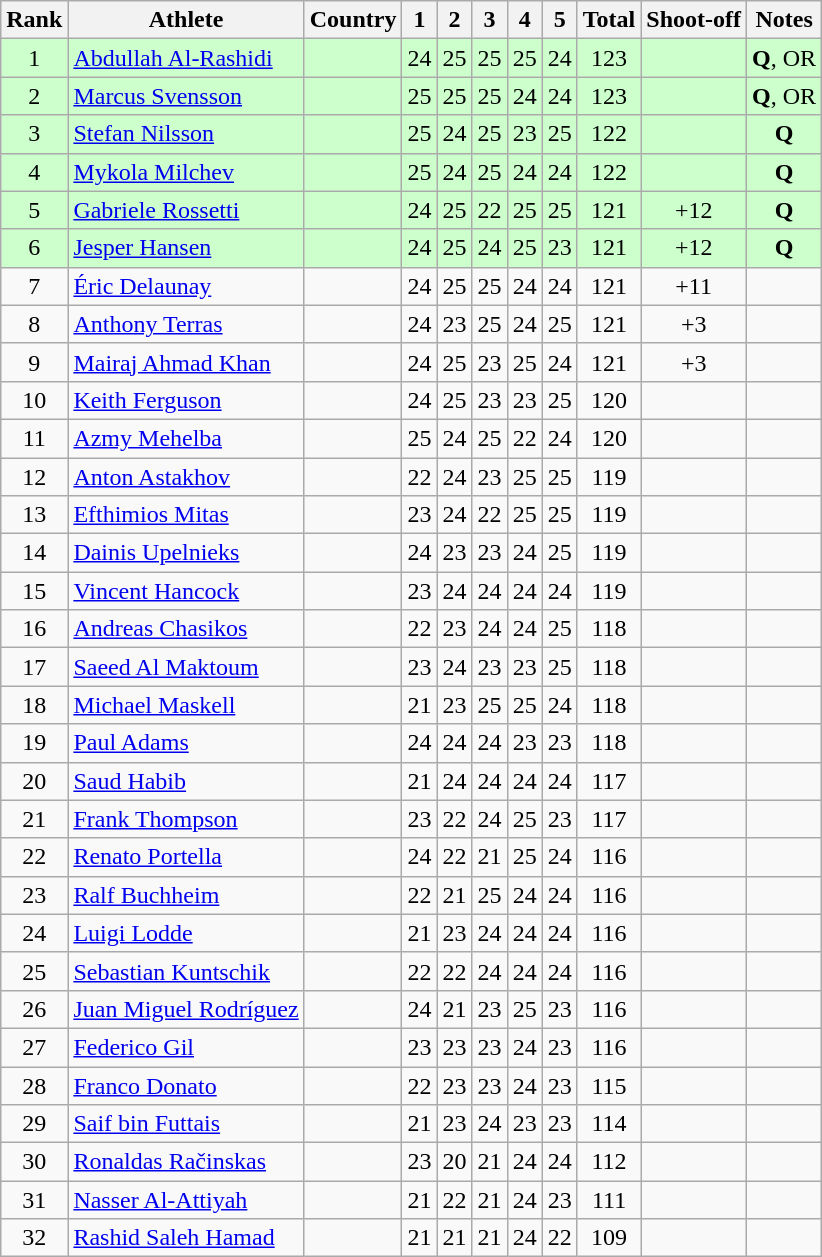<table class="wikitable sortable" style="text-align:center">
<tr>
<th>Rank</th>
<th>Athlete</th>
<th>Country</th>
<th>1</th>
<th>2</th>
<th>3</th>
<th>4</th>
<th>5</th>
<th>Total</th>
<th class="unsortable">Shoot-off</th>
<th class="unsortable">Notes</th>
</tr>
<tr bgcolor=ccffcc>
<td>1</td>
<td align="left"><a href='#'>Abdullah Al-Rashidi</a></td>
<td align="left"></td>
<td>24</td>
<td>25</td>
<td>25</td>
<td>25</td>
<td>24</td>
<td>123</td>
<td></td>
<td><strong>Q</strong>, OR</td>
</tr>
<tr bgcolor=ccffcc>
<td>2</td>
<td align="left"><a href='#'>Marcus Svensson</a></td>
<td align="left"></td>
<td>25</td>
<td>25</td>
<td>25</td>
<td>24</td>
<td>24</td>
<td>123</td>
<td></td>
<td><strong>Q</strong>, OR</td>
</tr>
<tr bgcolor=ccffcc>
<td>3</td>
<td align="left"><a href='#'>Stefan Nilsson</a></td>
<td align="left"></td>
<td>25</td>
<td>24</td>
<td>25</td>
<td>23</td>
<td>25</td>
<td>122</td>
<td></td>
<td><strong>Q</strong></td>
</tr>
<tr bgcolor=ccffcc>
<td>4</td>
<td align="left"><a href='#'>Mykola Milchev</a></td>
<td align="left"></td>
<td>25</td>
<td>24</td>
<td>25</td>
<td>24</td>
<td>24</td>
<td>122</td>
<td></td>
<td><strong>Q</strong></td>
</tr>
<tr bgcolor=ccffcc>
<td>5</td>
<td align="left"><a href='#'>Gabriele Rossetti</a></td>
<td align="left"></td>
<td>24</td>
<td>25</td>
<td>22</td>
<td>25</td>
<td>25</td>
<td>121</td>
<td>+12</td>
<td><strong>Q</strong></td>
</tr>
<tr bgcolor=ccffcc>
<td>6</td>
<td align="left"><a href='#'>Jesper Hansen</a></td>
<td align="left"></td>
<td>24</td>
<td>25</td>
<td>24</td>
<td>25</td>
<td>23</td>
<td>121</td>
<td>+12</td>
<td><strong>Q</strong></td>
</tr>
<tr>
<td>7</td>
<td align="left"><a href='#'>Éric Delaunay</a></td>
<td align="left"></td>
<td>24</td>
<td>25</td>
<td>25</td>
<td>24</td>
<td>24</td>
<td>121</td>
<td>+11</td>
<td></td>
</tr>
<tr>
<td>8</td>
<td align="left"><a href='#'>Anthony Terras</a></td>
<td align="left"></td>
<td>24</td>
<td>23</td>
<td>25</td>
<td>24</td>
<td>25</td>
<td>121</td>
<td>+3</td>
<td></td>
</tr>
<tr>
<td>9</td>
<td align="left"><a href='#'>Mairaj Ahmad Khan</a></td>
<td align="left"></td>
<td>24</td>
<td>25</td>
<td>23</td>
<td>25</td>
<td>24</td>
<td>121</td>
<td>+3</td>
<td></td>
</tr>
<tr>
<td>10</td>
<td align="left"><a href='#'>Keith Ferguson</a></td>
<td align="left"></td>
<td>24</td>
<td>25</td>
<td>23</td>
<td>23</td>
<td>25</td>
<td>120</td>
<td></td>
<td></td>
</tr>
<tr>
<td>11</td>
<td align="left"><a href='#'>Azmy Mehelba</a></td>
<td align="left"></td>
<td>25</td>
<td>24</td>
<td>25</td>
<td>22</td>
<td>24</td>
<td>120</td>
<td></td>
<td></td>
</tr>
<tr>
<td>12</td>
<td align="left"><a href='#'>Anton Astakhov</a></td>
<td align="left"></td>
<td>22</td>
<td>24</td>
<td>23</td>
<td>25</td>
<td>25</td>
<td>119</td>
<td></td>
<td></td>
</tr>
<tr>
<td>13</td>
<td align="left"><a href='#'>Efthimios Mitas</a></td>
<td align="left"></td>
<td>23</td>
<td>24</td>
<td>22</td>
<td>25</td>
<td>25</td>
<td>119</td>
<td></td>
<td></td>
</tr>
<tr>
<td>14</td>
<td align="left"><a href='#'>Dainis Upelnieks</a></td>
<td align="left"></td>
<td>24</td>
<td>23</td>
<td>23</td>
<td>24</td>
<td>25</td>
<td>119</td>
<td></td>
<td></td>
</tr>
<tr>
<td>15</td>
<td align="left"><a href='#'>Vincent Hancock</a></td>
<td align="left"></td>
<td>23</td>
<td>24</td>
<td>24</td>
<td>24</td>
<td>24</td>
<td>119</td>
<td></td>
<td></td>
</tr>
<tr>
<td>16</td>
<td align="left"><a href='#'>Andreas Chasikos</a></td>
<td align="left"></td>
<td>22</td>
<td>23</td>
<td>24</td>
<td>24</td>
<td>25</td>
<td>118</td>
<td></td>
<td></td>
</tr>
<tr>
<td>17</td>
<td align="left"><a href='#'>Saeed Al Maktoum</a></td>
<td align="left"></td>
<td>23</td>
<td>24</td>
<td>23</td>
<td>23</td>
<td>25</td>
<td>118</td>
<td></td>
<td></td>
</tr>
<tr>
<td>18</td>
<td align="left"><a href='#'>Michael Maskell</a></td>
<td align="left"></td>
<td>21</td>
<td>23</td>
<td>25</td>
<td>25</td>
<td>24</td>
<td>118</td>
<td></td>
<td></td>
</tr>
<tr>
<td>19</td>
<td align="left"><a href='#'>Paul Adams</a></td>
<td align="left"></td>
<td>24</td>
<td>24</td>
<td>24</td>
<td>23</td>
<td>23</td>
<td>118</td>
<td></td>
<td></td>
</tr>
<tr>
<td>20</td>
<td align="left"><a href='#'>Saud Habib</a></td>
<td align="left"></td>
<td>21</td>
<td>24</td>
<td>24</td>
<td>24</td>
<td>24</td>
<td>117</td>
<td></td>
<td></td>
</tr>
<tr>
<td>21</td>
<td align="left"><a href='#'>Frank Thompson</a></td>
<td align="left"></td>
<td>23</td>
<td>22</td>
<td>24</td>
<td>25</td>
<td>23</td>
<td>117</td>
<td></td>
<td></td>
</tr>
<tr>
<td>22</td>
<td align="left"><a href='#'>Renato Portella</a></td>
<td align="left"></td>
<td>24</td>
<td>22</td>
<td>21</td>
<td>25</td>
<td>24</td>
<td>116</td>
<td></td>
<td></td>
</tr>
<tr>
<td>23</td>
<td align="left"><a href='#'>Ralf Buchheim</a></td>
<td align="left"></td>
<td>22</td>
<td>21</td>
<td>25</td>
<td>24</td>
<td>24</td>
<td>116</td>
<td></td>
<td></td>
</tr>
<tr>
<td>24</td>
<td align="left"><a href='#'>Luigi Lodde</a></td>
<td align="left"></td>
<td>21</td>
<td>23</td>
<td>24</td>
<td>24</td>
<td>24</td>
<td>116</td>
<td></td>
<td></td>
</tr>
<tr>
<td>25</td>
<td align="left"><a href='#'>Sebastian Kuntschik</a></td>
<td align="left"></td>
<td>22</td>
<td>22</td>
<td>24</td>
<td>24</td>
<td>24</td>
<td>116</td>
<td></td>
<td></td>
</tr>
<tr>
<td>26</td>
<td align="left"><a href='#'>Juan Miguel Rodríguez</a></td>
<td align="left"></td>
<td>24</td>
<td>21</td>
<td>23</td>
<td>25</td>
<td>23</td>
<td>116</td>
<td></td>
<td></td>
</tr>
<tr>
<td>27</td>
<td align="left"><a href='#'>Federico Gil</a></td>
<td align="left"></td>
<td>23</td>
<td>23</td>
<td>23</td>
<td>24</td>
<td>23</td>
<td>116</td>
<td></td>
<td></td>
</tr>
<tr>
<td>28</td>
<td align="left"><a href='#'>Franco Donato</a></td>
<td align="left"></td>
<td>22</td>
<td>23</td>
<td>23</td>
<td>24</td>
<td>23</td>
<td>115</td>
<td></td>
<td></td>
</tr>
<tr>
<td>29</td>
<td align="left"><a href='#'>Saif bin Futtais</a></td>
<td align="left"></td>
<td>21</td>
<td>23</td>
<td>24</td>
<td>23</td>
<td>23</td>
<td>114</td>
<td></td>
<td></td>
</tr>
<tr>
<td>30</td>
<td align="left"><a href='#'>Ronaldas Račinskas</a></td>
<td align="left"></td>
<td>23</td>
<td>20</td>
<td>21</td>
<td>24</td>
<td>24</td>
<td>112</td>
<td></td>
<td></td>
</tr>
<tr>
<td>31</td>
<td align="left"><a href='#'>Nasser Al-Attiyah</a></td>
<td align="left"></td>
<td>21</td>
<td>22</td>
<td>21</td>
<td>24</td>
<td>23</td>
<td>111</td>
<td></td>
<td></td>
</tr>
<tr>
<td>32</td>
<td align="left"><a href='#'>Rashid Saleh Hamad</a></td>
<td align="left"></td>
<td>21</td>
<td>21</td>
<td>21</td>
<td>24</td>
<td>22</td>
<td>109</td>
<td></td>
<td></td>
</tr>
</table>
